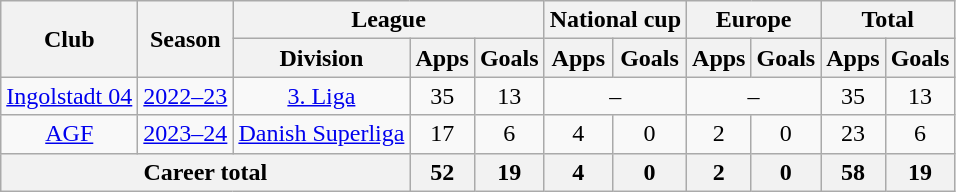<table class="wikitable" style="text-align: center;">
<tr>
<th rowspan="2">Club</th>
<th rowspan="2">Season</th>
<th colspan="3">League</th>
<th colspan="2">National cup</th>
<th colspan="2">Europe</th>
<th colspan="2">Total</th>
</tr>
<tr>
<th>Division</th>
<th>Apps</th>
<th>Goals</th>
<th>Apps</th>
<th>Goals</th>
<th>Apps</th>
<th>Goals</th>
<th>Apps</th>
<th>Goals</th>
</tr>
<tr>
<td><a href='#'>Ingolstadt 04</a></td>
<td><a href='#'>2022–23</a></td>
<td><a href='#'>3. Liga</a></td>
<td>35</td>
<td>13</td>
<td colspan="2">–</td>
<td colspan="2">–</td>
<td>35</td>
<td>13</td>
</tr>
<tr>
<td><a href='#'>AGF</a></td>
<td><a href='#'>2023–24</a></td>
<td><a href='#'>Danish Superliga</a></td>
<td>17</td>
<td>6</td>
<td>4</td>
<td>0</td>
<td>2</td>
<td>0</td>
<td>23</td>
<td>6</td>
</tr>
<tr>
<th colspan="3">Career total</th>
<th>52</th>
<th>19</th>
<th>4</th>
<th>0</th>
<th>2</th>
<th>0</th>
<th>58</th>
<th>19</th>
</tr>
</table>
